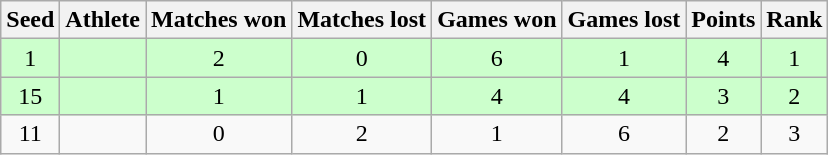<table class="wikitable">
<tr>
<th>Seed</th>
<th>Athlete</th>
<th>Matches won</th>
<th>Matches lost</th>
<th>Games won</th>
<th>Games lost</th>
<th>Points</th>
<th>Rank</th>
</tr>
<tr bgcolor="#ccffcc">
<td align="center">1</td>
<td></td>
<td align="center">2</td>
<td align="center">0</td>
<td align="center">6</td>
<td align="center">1</td>
<td align="center">4</td>
<td align="center">1</td>
</tr>
<tr bgcolor="#ccffcc">
<td align="center">15</td>
<td></td>
<td align="center">1</td>
<td align="center">1</td>
<td align="center">4</td>
<td align="center">4</td>
<td align="center">3</td>
<td align="center">2</td>
</tr>
<tr>
<td align="center">11</td>
<td></td>
<td align="center">0</td>
<td align="center">2</td>
<td align="center">1</td>
<td align="center">6</td>
<td align="center">2</td>
<td align="center">3</td>
</tr>
</table>
